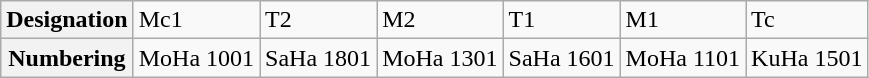<table class="wikitable">
<tr>
<th>Designation</th>
<td>Mc1</td>
<td>T2</td>
<td>M2</td>
<td>T1</td>
<td>M1</td>
<td>Tc</td>
</tr>
<tr>
<th>Numbering</th>
<td>MoHa 1001</td>
<td>SaHa 1801</td>
<td>MoHa 1301</td>
<td>SaHa 1601</td>
<td>MoHa 1101</td>
<td>KuHa 1501</td>
</tr>
</table>
